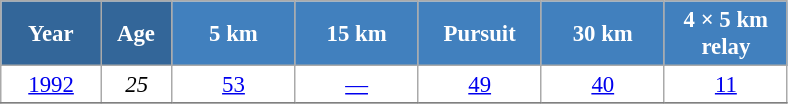<table class="wikitable" style="font-size:95%; text-align:center; border:grey solid 1px; border-collapse:collapse; background:#ffffff;">
<tr>
<th style="background-color:#369; color:white; width:60px;"> Year </th>
<th style="background-color:#369; color:white; width:40px;"> Age </th>
<th style="background-color:#4180be; color:white; width:75px;"> 5 km </th>
<th style="background-color:#4180be; color:white; width:75px;"> 15 km </th>
<th style="background-color:#4180be; color:white; width:75px;"> Pursuit </th>
<th style="background-color:#4180be; color:white; width:75px;"> 30 km </th>
<th style="background-color:#4180be; color:white; width:75px;"> 4 × 5 km <br> relay </th>
</tr>
<tr>
<td><a href='#'>1992</a></td>
<td><em>25</em></td>
<td><a href='#'>53</a></td>
<td><a href='#'>—</a></td>
<td><a href='#'>49</a></td>
<td><a href='#'>40</a></td>
<td><a href='#'>11</a></td>
</tr>
<tr>
</tr>
</table>
